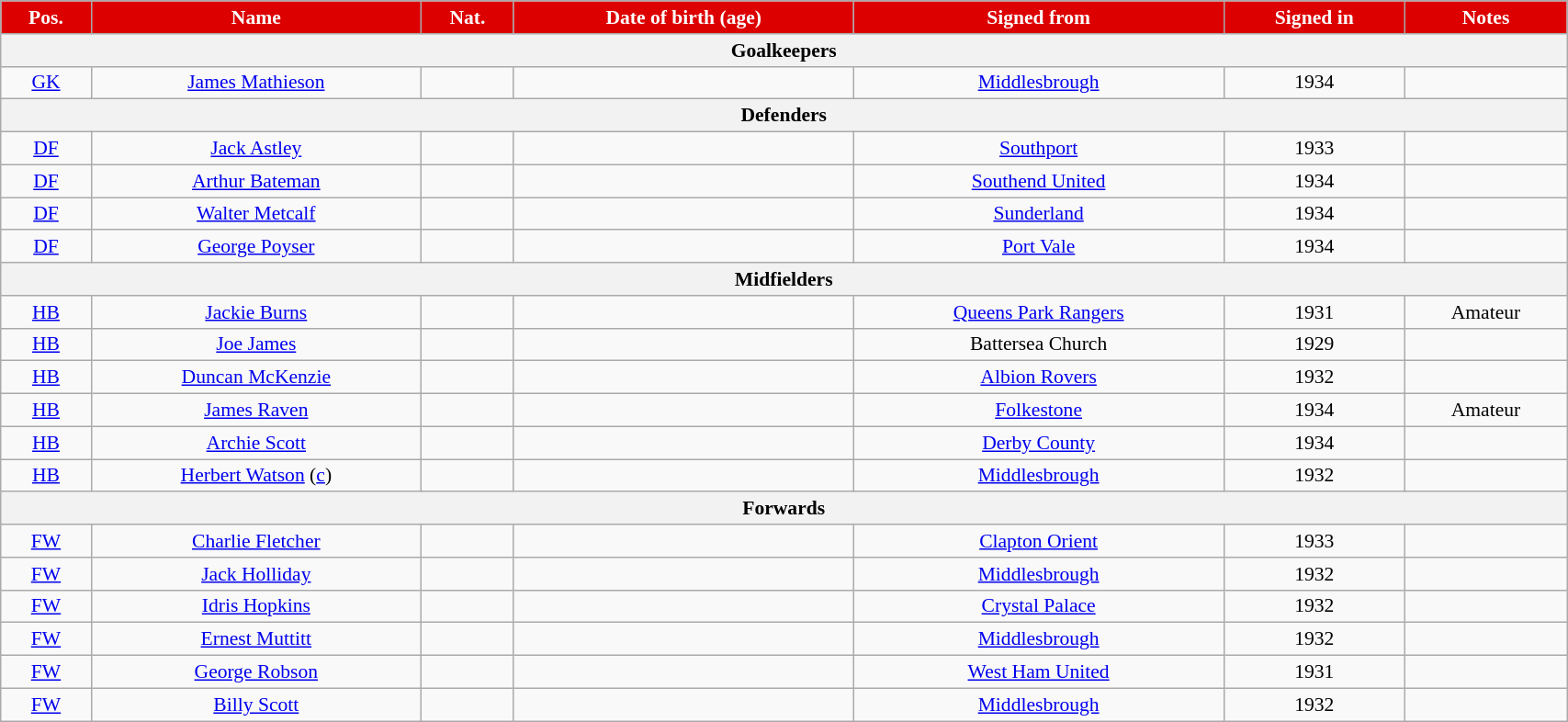<table class="wikitable"  style="text-align:center; font-size:90%; width:90%;">
<tr>
<th style="background:#d00; color:white; text-align:center;">Pos.</th>
<th style="background:#d00; color:white; text-align:center;">Name</th>
<th style="background:#d00; color:white; text-align:center;">Nat.</th>
<th style="background:#d00; color:white; text-align:center;">Date of birth (age)</th>
<th style="background:#d00; color:white; text-align:center;">Signed from</th>
<th style="background:#d00; color:white; text-align:center;">Signed in</th>
<th style="background:#d00; color:white; text-align:center;">Notes</th>
</tr>
<tr>
<th colspan="7">Goalkeepers</th>
</tr>
<tr>
<td><a href='#'>GK</a></td>
<td><a href='#'>James Mathieson</a></td>
<td></td>
<td></td>
<td><a href='#'>Middlesbrough</a></td>
<td>1934</td>
<td></td>
</tr>
<tr>
<th colspan="7">Defenders</th>
</tr>
<tr>
<td><a href='#'>DF</a></td>
<td><a href='#'>Jack Astley</a></td>
<td></td>
<td></td>
<td><a href='#'>Southport</a></td>
<td>1933</td>
<td></td>
</tr>
<tr>
<td><a href='#'>DF</a></td>
<td><a href='#'>Arthur Bateman</a></td>
<td></td>
<td></td>
<td><a href='#'>Southend United</a></td>
<td>1934</td>
<td></td>
</tr>
<tr>
<td><a href='#'>DF</a></td>
<td><a href='#'>Walter Metcalf</a></td>
<td></td>
<td></td>
<td><a href='#'>Sunderland</a></td>
<td>1934</td>
<td></td>
</tr>
<tr>
<td><a href='#'>DF</a></td>
<td><a href='#'>George Poyser</a></td>
<td></td>
<td></td>
<td><a href='#'>Port Vale</a></td>
<td>1934</td>
<td></td>
</tr>
<tr>
<th colspan="7">Midfielders</th>
</tr>
<tr>
<td><a href='#'>HB</a></td>
<td><a href='#'>Jackie Burns</a></td>
<td></td>
<td></td>
<td><a href='#'>Queens Park Rangers</a></td>
<td>1931</td>
<td>Amateur</td>
</tr>
<tr>
<td><a href='#'>HB</a></td>
<td><a href='#'>Joe James</a></td>
<td></td>
<td></td>
<td>Battersea Church</td>
<td>1929</td>
<td></td>
</tr>
<tr>
<td><a href='#'>HB</a></td>
<td><a href='#'>Duncan McKenzie</a></td>
<td></td>
<td></td>
<td><a href='#'>Albion Rovers</a></td>
<td>1932</td>
<td></td>
</tr>
<tr>
<td><a href='#'>HB</a></td>
<td><a href='#'>James Raven</a></td>
<td></td>
<td></td>
<td><a href='#'>Folkestone</a></td>
<td>1934</td>
<td>Amateur</td>
</tr>
<tr>
<td><a href='#'>HB</a></td>
<td><a href='#'>Archie Scott</a></td>
<td></td>
<td></td>
<td><a href='#'>Derby County</a></td>
<td>1934</td>
<td></td>
</tr>
<tr>
<td><a href='#'>HB</a></td>
<td><a href='#'>Herbert Watson</a> (<a href='#'>c</a>)</td>
<td></td>
<td></td>
<td><a href='#'>Middlesbrough</a></td>
<td>1932</td>
<td></td>
</tr>
<tr>
<th colspan="7">Forwards</th>
</tr>
<tr>
<td><a href='#'>FW</a></td>
<td><a href='#'>Charlie Fletcher</a></td>
<td></td>
<td></td>
<td><a href='#'>Clapton Orient</a></td>
<td>1933</td>
<td></td>
</tr>
<tr>
<td><a href='#'>FW</a></td>
<td><a href='#'>Jack Holliday</a></td>
<td></td>
<td></td>
<td><a href='#'>Middlesbrough</a></td>
<td>1932</td>
<td></td>
</tr>
<tr>
<td><a href='#'>FW</a></td>
<td><a href='#'>Idris Hopkins</a></td>
<td></td>
<td></td>
<td><a href='#'>Crystal Palace</a></td>
<td>1932</td>
<td></td>
</tr>
<tr>
<td><a href='#'>FW</a></td>
<td><a href='#'>Ernest Muttitt</a></td>
<td></td>
<td></td>
<td><a href='#'>Middlesbrough</a></td>
<td>1932</td>
<td></td>
</tr>
<tr>
<td><a href='#'>FW</a></td>
<td><a href='#'>George Robson</a></td>
<td></td>
<td></td>
<td><a href='#'>West Ham United</a></td>
<td>1931</td>
<td></td>
</tr>
<tr>
<td><a href='#'>FW</a></td>
<td><a href='#'>Billy Scott</a></td>
<td></td>
<td></td>
<td><a href='#'>Middlesbrough</a></td>
<td>1932</td>
<td></td>
</tr>
</table>
